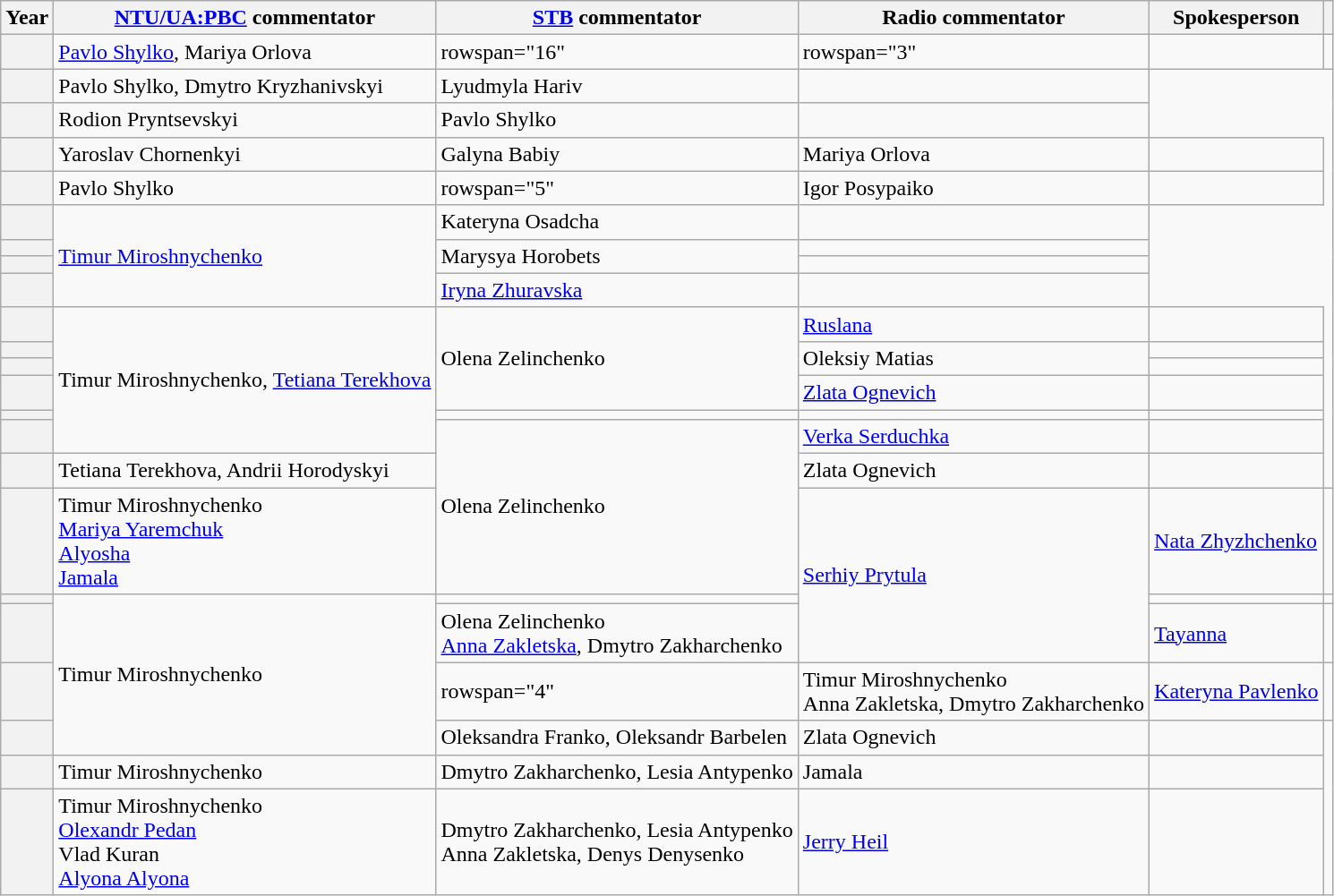<table class="wikitable sortable plainrowheaders">
<tr>
<th>Year</th>
<th><a href='#'>NTU/UA:PBC</a> commentator</th>
<th><a href='#'>STB</a> commentator</th>
<th>Radio commentator</th>
<th>Spokesperson</th>
<th class="unsortable"></th>
</tr>
<tr>
<th scope="row"></th>
<td><a href='#'>Pavlo Shylko</a>, Mariya Orlova</td>
<td>rowspan="16" </td>
<td>rowspan="3" </td>
<td></td>
<td></td>
</tr>
<tr>
<th scope="row"></th>
<td>Pavlo Shylko, Dmytro Kryzhanivskyi</td>
<td>Lyudmyla Hariv</td>
<td></td>
</tr>
<tr>
<th scope="row"></th>
<td>Rodion Pryntsevskyi</td>
<td>Pavlo Shylko</td>
<td></td>
</tr>
<tr>
<th scope="row"></th>
<td>Yaroslav Chornenkyi</td>
<td>Galyna Babiy</td>
<td>Mariya Orlova</td>
<td></td>
</tr>
<tr>
<th scope="row"></th>
<td>Pavlo Shylko</td>
<td>rowspan="5" </td>
<td>Igor Posypaiko</td>
<td></td>
</tr>
<tr>
<th scope="row"></th>
<td rowspan="4"><a href='#'>Timur Miroshnychenko</a></td>
<td>Kateryna Osadcha</td>
<td></td>
</tr>
<tr>
<th scope="row"></th>
<td rowspan="2">Marysya Horobets</td>
<td></td>
</tr>
<tr>
<th scope="row"></th>
<td></td>
</tr>
<tr>
<th scope="row"></th>
<td><a href='#'>Iryna Zhuravska</a></td>
<td></td>
</tr>
<tr>
<th scope="row"></th>
<td rowspan="6">Timur Miroshnychenko, <a href='#'>Tetiana Terekhova</a></td>
<td rowspan="4">Olena Zelinchenko</td>
<td><a href='#'>Ruslana</a></td>
<td></td>
</tr>
<tr>
<th scope="row"></th>
<td rowspan="2">Oleksiy Matias</td>
<td></td>
</tr>
<tr>
<th scope="row"></th>
<td></td>
</tr>
<tr>
<th scope="row"></th>
<td><a href='#'>Zlata Ognevich</a></td>
<td></td>
</tr>
<tr>
<th scope="row"></th>
<td></td>
<td></td>
<td></td>
</tr>
<tr>
<th scope="row"></th>
<td rowspan="3">Olena Zelinchenko</td>
<td><a href='#'>Verka Serduchka</a></td>
<td></td>
</tr>
<tr>
<th scope="row"></th>
<td>Tetiana Terekhova, Andrii Horodyskyi</td>
<td>Zlata Ognevich</td>
<td></td>
</tr>
<tr>
<th scope="row"></th>
<td>Timur Miroshnychenko <br><a href='#'>Mariya Yaremchuk</a> <br><a href='#'>Alyosha</a> <br><a href='#'>Jamala</a> </td>
<td rowspan="3"><a href='#'>Serhiy Prytula</a></td>
<td><a href='#'>Nata Zhyzhchenko</a></td>
<td></td>
</tr>
<tr>
<th scope="row"></th>
<td rowspan="4">Timur Miroshnychenko</td>
<td></td>
<td></td>
<td></td>
</tr>
<tr>
<th scope="row"></th>
<td>Olena Zelinchenko <br><a href='#'>Anna Zakletska</a>, Dmytro Zakharchenko </td>
<td><a href='#'>Tayanna</a></td>
<td></td>
</tr>
<tr>
<th scope="row"></th>
<td>rowspan="4" </td>
<td>Timur Miroshnychenko <br>Anna Zakletska, Dmytro Zakharchenko </td>
<td><a href='#'>Kateryna Pavlenko</a></td>
<td></td>
</tr>
<tr>
<th scope="row"></th>
<td>Oleksandra Franko, Oleksandr Barbelen</td>
<td>Zlata Ognevich</td>
<td></td>
</tr>
<tr>
<th scope="row"></th>
<td>Timur Miroshnychenko <br> </td>
<td>Dmytro Zakharchenko, Lesia Antypenko</td>
<td>Jamala</td>
<td></td>
</tr>
<tr>
<th scope="row"></th>
<td>Timur Miroshnychenko <br><a href='#'>Olexandr Pedan</a> <br>Vlad Kuran <br><a href='#'>Alyona Alyona</a> </td>
<td>Dmytro Zakharchenko, Lesia Antypenko <br>Anna Zakletska, Denys Denysenko </td>
<td><a href='#'>Jerry Heil</a></td>
<td></td>
</tr>
</table>
